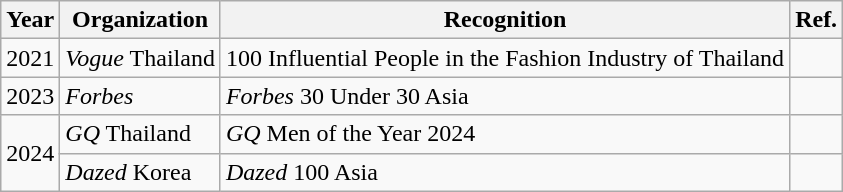<table class="wikitable">
<tr>
<th>Year</th>
<th>Organization</th>
<th>Recognition</th>
<th>Ref.</th>
</tr>
<tr>
<td>2021</td>
<td><em>Vogue</em> Thailand</td>
<td>100 Influential People in the Fashion Industry of Thailand</td>
<td style="text-align: center;"></td>
</tr>
<tr>
<td>2023</td>
<td><em>Forbes</em></td>
<td><em>Forbes</em> 30 Under 30 Asia</td>
<td style="text-align: center;"></td>
</tr>
<tr>
<td rowspan="2">2024</td>
<td><em>GQ</em> Thailand</td>
<td><em>GQ</em> Men of the Year 2024</td>
<td></td>
</tr>
<tr>
<td><em>Dazed</em> Korea</td>
<td><em>Dazed</em> 100 Asia</td>
<td></td>
</tr>
</table>
